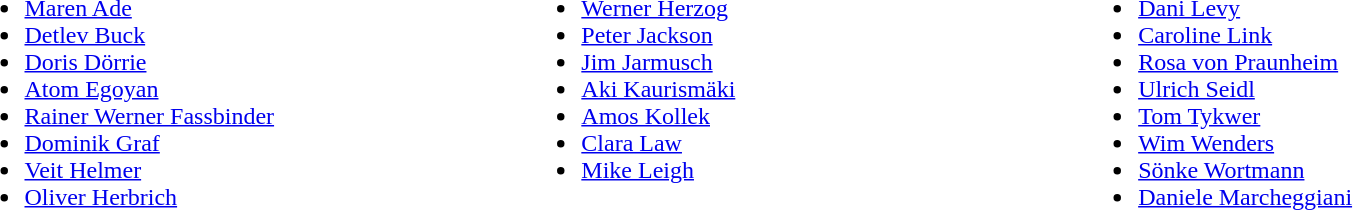<table>
<tr>
<td ! width="40%" valign="top"><br><ul><li><a href='#'>Maren Ade</a></li><li><a href='#'>Detlev Buck</a></li><li><a href='#'>Doris Dörrie</a></li><li><a href='#'>Atom Egoyan</a></li><li><a href='#'>Rainer Werner Fassbinder</a></li><li><a href='#'>Dominik Graf</a></li><li><a href='#'>Veit Helmer</a></li><li><a href='#'>Oliver Herbrich</a></li></ul></td>
<td ! width="40%" valign="top"><br><ul><li><a href='#'>Werner Herzog</a></li><li><a href='#'>Peter Jackson</a></li><li><a href='#'>Jim Jarmusch</a></li><li><a href='#'>Aki Kaurismäki</a></li><li><a href='#'>Amos Kollek</a></li><li><a href='#'>Clara Law</a></li><li><a href='#'>Mike Leigh</a></li></ul></td>
<td ! width="40%" valign="top"><br><ul><li><a href='#'>Dani Levy</a></li><li><a href='#'>Caroline Link</a></li><li><a href='#'>Rosa von Praunheim</a></li><li><a href='#'>Ulrich Seidl</a></li><li><a href='#'>Tom Tykwer</a></li><li><a href='#'>Wim Wenders</a></li><li><a href='#'>Sönke Wortmann</a></li><li><a href='#'>Daniele Marcheggiani</a></li></ul></td>
</tr>
</table>
